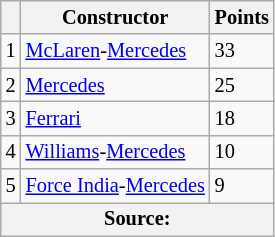<table class="wikitable" style="font-size: 85%;">
<tr>
<th></th>
<th>Constructor</th>
<th>Points</th>
</tr>
<tr>
<td align="center">1</td>
<td> <a href='#'>McLaren</a>-<a href='#'>Mercedes</a></td>
<td>33</td>
</tr>
<tr>
<td align="center">2</td>
<td> <a href='#'>Mercedes</a></td>
<td>25</td>
</tr>
<tr>
<td align="center">3</td>
<td> <a href='#'>Ferrari</a></td>
<td>18</td>
</tr>
<tr>
<td align="center">4</td>
<td> <a href='#'>Williams</a>-<a href='#'>Mercedes</a></td>
<td>10</td>
</tr>
<tr>
<td align="center">5</td>
<td> <a href='#'>Force India</a>-<a href='#'>Mercedes</a></td>
<td>9</td>
</tr>
<tr>
<th colspan=3>Source:</th>
</tr>
</table>
